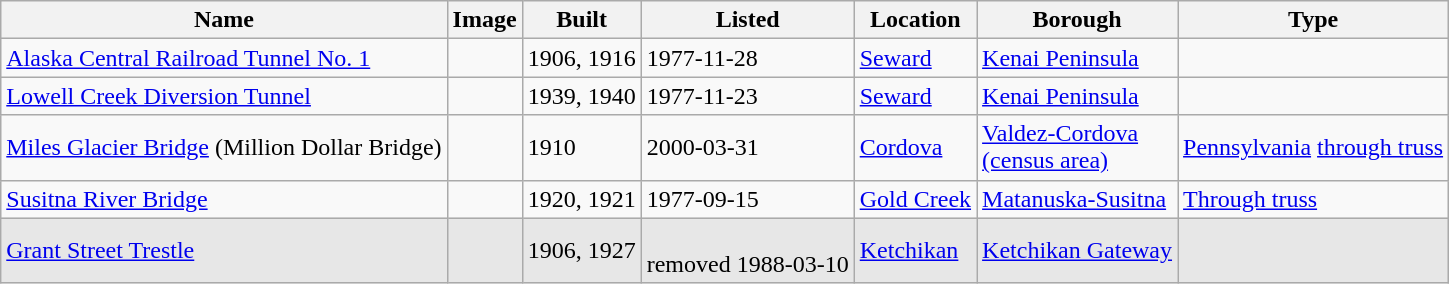<table class="wikitable sortable">
<tr>
<th>Name</th>
<th>Image</th>
<th>Built</th>
<th>Listed</th>
<th>Location</th>
<th>Borough</th>
<th>Type</th>
</tr>
<tr>
<td><a href='#'>Alaska Central Railroad Tunnel No. 1</a></td>
<td></td>
<td>1906, 1916</td>
<td>1977-11-28</td>
<td><a href='#'>Seward</a><br><small></small></td>
<td><a href='#'>Kenai Peninsula</a></td>
<td></td>
</tr>
<tr>
<td><a href='#'>Lowell Creek Diversion Tunnel</a></td>
<td></td>
<td>1939, 1940</td>
<td>1977-11-23</td>
<td><a href='#'>Seward</a><br><small></small></td>
<td><a href='#'>Kenai Peninsula</a></td>
<td></td>
</tr>
<tr>
<td><a href='#'>Miles Glacier Bridge</a> (Million Dollar Bridge)</td>
<td></td>
<td>1910</td>
<td>2000-03-31</td>
<td><a href='#'>Cordova</a><br><small></small></td>
<td><a href='#'>Valdez-Cordova<br>(census area)</a></td>
<td><a href='#'>Pennsylvania</a> <a href='#'>through truss</a></td>
</tr>
<tr>
<td><a href='#'>Susitna River Bridge</a></td>
<td></td>
<td>1920, 1921</td>
<td>1977-09-15</td>
<td><a href='#'>Gold Creek</a><br><small></small></td>
<td><a href='#'>Matanuska-Susitna</a></td>
<td><a href='#'>Through truss</a></td>
</tr>
<tr bgcolor=e7e7e7>
<td><a href='#'>Grant Street Trestle</a></td>
<td></td>
<td>1906, 1927</td>
<td><br>removed 1988-03-10</td>
<td><a href='#'>Ketchikan</a></td>
<td><a href='#'>Ketchikan Gateway</a></td>
<td></td>
</tr>
</table>
